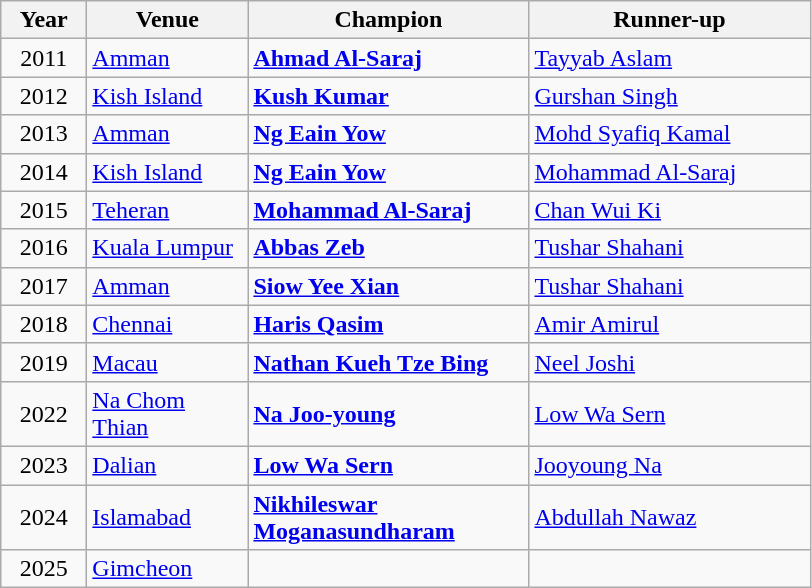<table class="sortable wikitable">
<tr>
<th width=50>Year</th>
<th width=100>Venue</th>
<th width=180>Champion</th>
<th width=180>Runner-up</th>
</tr>
<tr>
<td align=center> 2011</td>
<td><a href='#'>Amman</a></td>
<td> <strong><a href='#'>Ahmad Al-Saraj</a>  </strong></td>
<td> <a href='#'>Tayyab Aslam</a></td>
</tr>
<tr>
<td align=center> 2012</td>
<td><a href='#'>Kish Island</a></td>
<td> <strong><a href='#'>Kush Kumar</a>  </strong></td>
<td> <a href='#'>Gurshan Singh</a></td>
</tr>
<tr>
<td align=center> 2013</td>
<td><a href='#'>Amman</a></td>
<td> <strong><a href='#'>Ng Eain Yow</a>  </strong></td>
<td> <a href='#'>Mohd Syafiq Kamal</a></td>
</tr>
<tr>
<td align=center> 2014</td>
<td><a href='#'>Kish Island</a></td>
<td> <strong><a href='#'>Ng Eain Yow</a>  </strong></td>
<td> <a href='#'>Mohammad Al-Saraj</a></td>
</tr>
<tr>
<td align=center> 2015</td>
<td><a href='#'>Teheran</a></td>
<td> <strong><a href='#'>Mohammad Al-Saraj</a>  </strong></td>
<td> <a href='#'>Chan Wui Ki</a></td>
</tr>
<tr>
<td align=center> 2016</td>
<td><a href='#'>Kuala Lumpur</a></td>
<td> <strong><a href='#'>Abbas Zeb</a> </strong></td>
<td> <a href='#'>Tushar Shahani</a></td>
</tr>
<tr>
<td align=center> 2017</td>
<td><a href='#'>Amman</a></td>
<td> <strong><a href='#'>Siow Yee Xian</a> </strong></td>
<td> <a href='#'>Tushar Shahani</a></td>
</tr>
<tr>
<td align=center> 2018</td>
<td><a href='#'>Chennai</a></td>
<td> <strong><a href='#'>Haris Qasim</a> </strong></td>
<td> <a href='#'>Amir Amirul</a></td>
</tr>
<tr>
<td align=center> 2019</td>
<td><a href='#'>Macau</a></td>
<td> <strong><a href='#'>Nathan Kueh Tze Bing</a> </strong></td>
<td> <a href='#'>Neel Joshi</a></td>
</tr>
<tr>
<td align=center> 2022</td>
<td><a href='#'>Na Chom Thian</a></td>
<td> <strong><a href='#'>Na Joo-young</a></strong></td>
<td> <a href='#'>Low Wa Sern</a></td>
</tr>
<tr>
<td align=center> 2023</td>
<td><a href='#'>Dalian</a></td>
<td> <strong><a href='#'>Low Wa Sern</a></strong></td>
<td> <a href='#'>Jooyoung Na</a></td>
</tr>
<tr>
<td align=center> 2024</td>
<td><a href='#'>Islamabad</a></td>
<td> <strong><a href='#'>Nikhileswar Moganasundharam</a></strong></td>
<td> <a href='#'>Abdullah Nawaz</a></td>
</tr>
<tr>
<td align=center> 2025</td>
<td><a href='#'>Gimcheon</a></td>
<td></td>
<td></td>
</tr>
</table>
